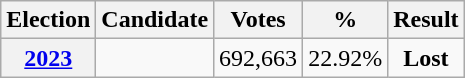<table class="wikitable" style="text-align:center">
<tr>
<th>Election</th>
<th>Candidate</th>
<th>Votes</th>
<th>%</th>
<th>Result</th>
</tr>
<tr>
<th><a href='#'>2023</a></th>
<td></td>
<td>692,663</td>
<td>22.92%</td>
<td rowspan="2"><strong>Lost</strong> </td>
</tr>
</table>
